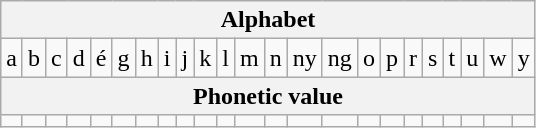<table class="wikitable" style=text-align:center>
<tr>
<th colspan="23">Alphabet</th>
</tr>
<tr>
<td>a</td>
<td>b</td>
<td>c</td>
<td>d</td>
<td>é</td>
<td>g</td>
<td>h</td>
<td>i</td>
<td>j</td>
<td>k</td>
<td>l</td>
<td>m</td>
<td>n</td>
<td>ny</td>
<td>ng</td>
<td>o</td>
<td>p</td>
<td>r</td>
<td>s</td>
<td>t</td>
<td>u</td>
<td>w</td>
<td>y</td>
</tr>
<tr>
<th colspan="23">Phonetic value</th>
</tr>
<tr>
<td></td>
<td></td>
<td></td>
<td></td>
<td></td>
<td></td>
<td></td>
<td></td>
<td></td>
<td></td>
<td></td>
<td></td>
<td></td>
<td></td>
<td></td>
<td></td>
<td></td>
<td></td>
<td></td>
<td></td>
<td></td>
<td></td>
<td></td>
</tr>
</table>
